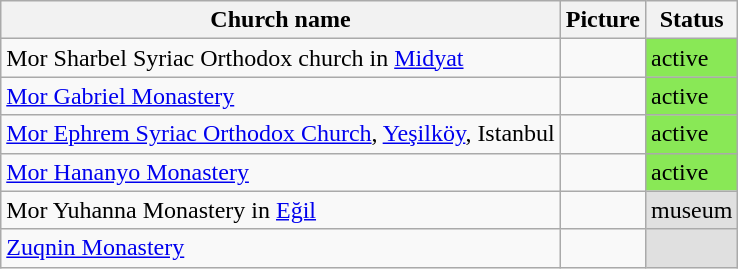<table class="wikitable sortable">
<tr>
<th>Church name</th>
<th>Picture</th>
<th>Status</th>
</tr>
<tr>
<td>Mor Sharbel Syriac Orthodox church in <a href='#'>Midyat</a></td>
<td></td>
<td style="background:#89E856">active</td>
</tr>
<tr>
<td><a href='#'>Mor Gabriel Monastery</a></td>
<td></td>
<td style="background:#89E856">active</td>
</tr>
<tr>
<td><a href='#'>Mor Ephrem Syriac Orthodox Church</a>, <a href='#'>Yeşilköy</a>, Istanbul</td>
<td></td>
<td style="background:#89E856">active</td>
</tr>
<tr>
<td><a href='#'>Mor Hananyo Monastery</a></td>
<td></td>
<td style="background:#89E856">active</td>
</tr>
<tr>
<td>Mor Yuhanna Monastery in <a href='#'>Eğil</a></td>
<td></td>
<td style="background:#E0E0E0">museum</td>
</tr>
<tr>
<td><a href='#'>Zuqnin Monastery</a></td>
<td></td>
<td style="background:#E0E0E0"></td>
</tr>
</table>
